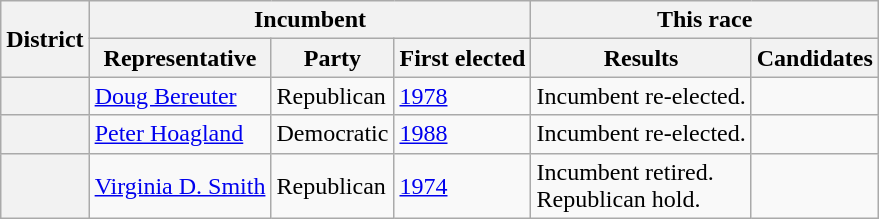<table class=wikitable>
<tr>
<th rowspan=2>District</th>
<th colspan=3>Incumbent</th>
<th colspan=2>This race</th>
</tr>
<tr>
<th>Representative</th>
<th>Party</th>
<th>First elected</th>
<th>Results</th>
<th>Candidates</th>
</tr>
<tr>
<th></th>
<td><a href='#'>Doug Bereuter</a></td>
<td>Republican</td>
<td><a href='#'>1978</a></td>
<td>Incumbent re-elected.</td>
<td nowrap></td>
</tr>
<tr>
<th></th>
<td><a href='#'>Peter Hoagland</a></td>
<td>Democratic</td>
<td><a href='#'>1988</a></td>
<td>Incumbent re-elected.</td>
<td nowrap></td>
</tr>
<tr>
<th></th>
<td><a href='#'>Virginia D. Smith</a></td>
<td>Republican</td>
<td><a href='#'>1974</a></td>
<td>Incumbent retired.<br>Republican hold.</td>
<td nowrap></td>
</tr>
</table>
